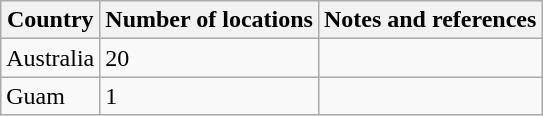<table class="wikitable sortable">
<tr>
<th>Country</th>
<th>Number of locations</th>
<th>Notes and references</th>
</tr>
<tr>
<td>Australia</td>
<td>20</td>
<td></td>
</tr>
<tr>
<td>Guam</td>
<td>1</td>
<td></td>
</tr>
</table>
